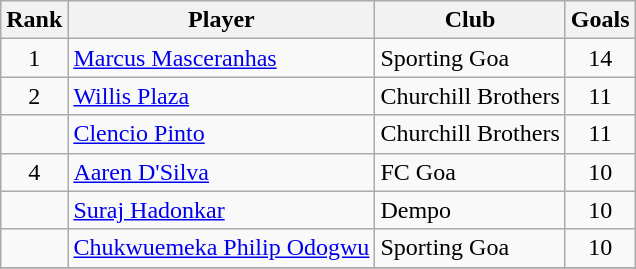<table class="wikitable" style="text-align:center">
<tr>
<th>Rank</th>
<th>Player</th>
<th>Club</th>
<th>Goals</th>
</tr>
<tr>
<td>1</td>
<td align="left"> <a href='#'>Marcus Masceranhas</a></td>
<td align="left">Sporting Goa</td>
<td>14</td>
</tr>
<tr>
<td>2</td>
<td align="left"> <a href='#'>Willis Plaza</a></td>
<td align="left">Churchill Brothers</td>
<td>11</td>
</tr>
<tr>
<td></td>
<td align="left"> <a href='#'>Clencio Pinto</a></td>
<td align="left">Churchill Brothers</td>
<td>11</td>
</tr>
<tr>
<td>4</td>
<td align="left"> <a href='#'>Aaren D'Silva</a></td>
<td align="left">FC Goa</td>
<td>10</td>
</tr>
<tr>
<td></td>
<td align="left"> <a href='#'>Suraj Hadonkar</a></td>
<td align="left">Dempo</td>
<td>10</td>
</tr>
<tr>
<td></td>
<td align="left"> <a href='#'>Chukwuemeka Philip Odogwu</a></td>
<td align="left">Sporting Goa</td>
<td>10</td>
</tr>
<tr>
</tr>
</table>
